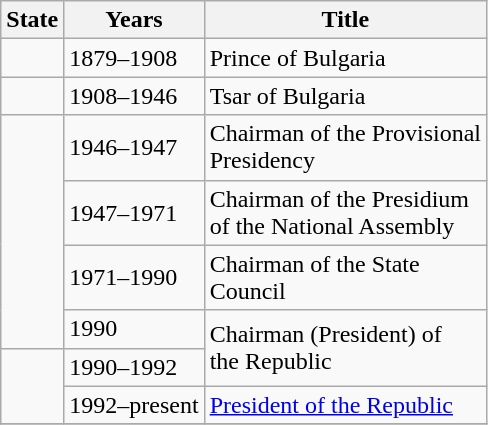<table class="wikitable">
<tr>
<th>State</th>
<th>Years</th>
<th>Title</th>
</tr>
<tr>
<td></td>
<td>1879–1908</td>
<td>Prince of Bulgaria</td>
</tr>
<tr>
<td></td>
<td>1908–1946</td>
<td>Tsar of Bulgaria</td>
</tr>
<tr>
<td rowspan=4></td>
<td>1946–1947</td>
<td>Chairman of the Provisional <br>Presidency</td>
</tr>
<tr>
<td>1947–1971</td>
<td>Chairman of the Presidium <br>of the National Assembly</td>
</tr>
<tr>
<td>1971–1990</td>
<td>Chairman of the State <br>Council</td>
</tr>
<tr>
<td>1990</td>
<td rowspan=2>Chairman (President) of <br>the Republic</td>
</tr>
<tr>
<td rowspan=2></td>
<td>1990–1992</td>
</tr>
<tr>
<td>1992–present</td>
<td><a href='#'>President of the Republic</a></td>
</tr>
<tr>
</tr>
</table>
